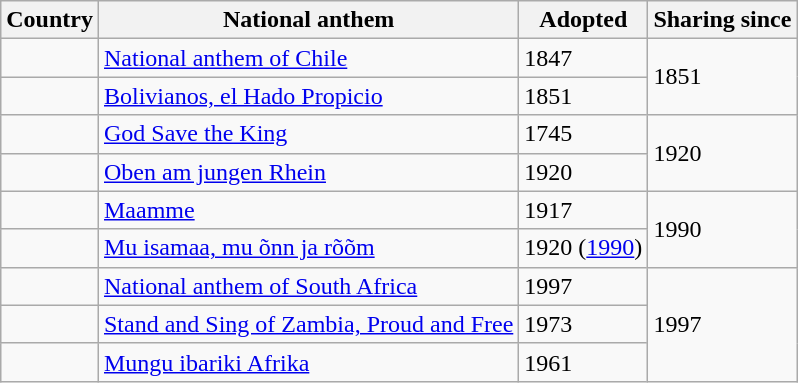<table class="wikitable">
<tr>
<th>Country</th>
<th>National anthem</th>
<th>Adopted</th>
<th>Sharing since</th>
</tr>
<tr>
<td></td>
<td><a href='#'>National anthem of Chile</a></td>
<td>1847</td>
<td rowspan="2">1851</td>
</tr>
<tr>
<td></td>
<td><a href='#'>Bolivianos, el Hado Propicio</a></td>
<td>1851</td>
</tr>
<tr>
<td></td>
<td><a href='#'>God Save the King</a></td>
<td>1745</td>
<td rowspan="2">1920</td>
</tr>
<tr>
<td></td>
<td><a href='#'>Oben am jungen Rhein</a></td>
<td>1920</td>
</tr>
<tr>
<td></td>
<td><a href='#'>Maamme</a></td>
<td>1917</td>
<td rowspan="2">1990</td>
</tr>
<tr>
<td></td>
<td><a href='#'>Mu isamaa, mu õnn ja rõõm</a></td>
<td>1920 (<a href='#'>1990</a>)</td>
</tr>
<tr>
<td></td>
<td><a href='#'>National anthem of South Africa</a></td>
<td>1997</td>
<td rowspan="3">1997</td>
</tr>
<tr>
<td></td>
<td><a href='#'>Stand and Sing of Zambia, Proud and Free</a></td>
<td>1973</td>
</tr>
<tr>
<td></td>
<td><a href='#'>Mungu ibariki Afrika</a></td>
<td>1961</td>
</tr>
</table>
